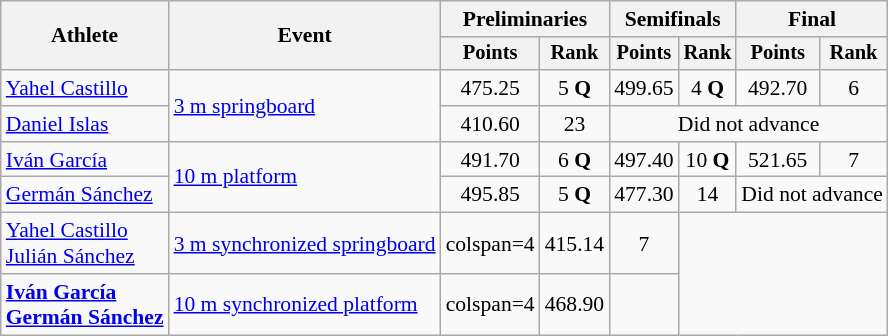<table class=wikitable style="font-size:90%">
<tr>
<th rowspan="2">Athlete</th>
<th rowspan="2">Event</th>
<th colspan="2">Preliminaries</th>
<th colspan="2">Semifinals</th>
<th colspan="2">Final</th>
</tr>
<tr style="font-size:95%">
<th>Points</th>
<th>Rank</th>
<th>Points</th>
<th>Rank</th>
<th>Points</th>
<th>Rank</th>
</tr>
<tr align=center>
<td align=left><a href='#'>Yahel Castillo</a></td>
<td align=left rowspan=2><a href='#'>3 m springboard</a></td>
<td>475.25</td>
<td>5 <strong>Q</strong></td>
<td>499.65</td>
<td>4 <strong>Q</strong></td>
<td>492.70</td>
<td>6</td>
</tr>
<tr align=center>
<td align=left><a href='#'>Daniel Islas</a></td>
<td>410.60</td>
<td>23</td>
<td colspan=4>Did not advance</td>
</tr>
<tr align=center>
<td align=left><a href='#'>Iván García</a></td>
<td align=left rowspan=2><a href='#'>10 m platform</a></td>
<td>491.70</td>
<td>6 <strong>Q</strong></td>
<td>497.40</td>
<td>10 <strong>Q</strong></td>
<td>521.65</td>
<td>7</td>
</tr>
<tr align=center>
<td align=left><a href='#'>Germán Sánchez</a></td>
<td>495.85</td>
<td>5 <strong>Q</strong></td>
<td>477.30</td>
<td>14</td>
<td colspan=2>Did not advance</td>
</tr>
<tr align=center>
<td align=left><a href='#'>Yahel Castillo</a><br> <a href='#'>Julián Sánchez</a></td>
<td align=left><a href='#'>3 m synchronized springboard</a></td>
<td>colspan=4 </td>
<td>415.14</td>
<td>7</td>
</tr>
<tr align=center>
<td align=left><strong><a href='#'>Iván García</a><br> <a href='#'>Germán Sánchez</a></strong></td>
<td align=left><a href='#'>10 m synchronized platform</a></td>
<td>colspan=4 </td>
<td>468.90</td>
<td></td>
</tr>
</table>
